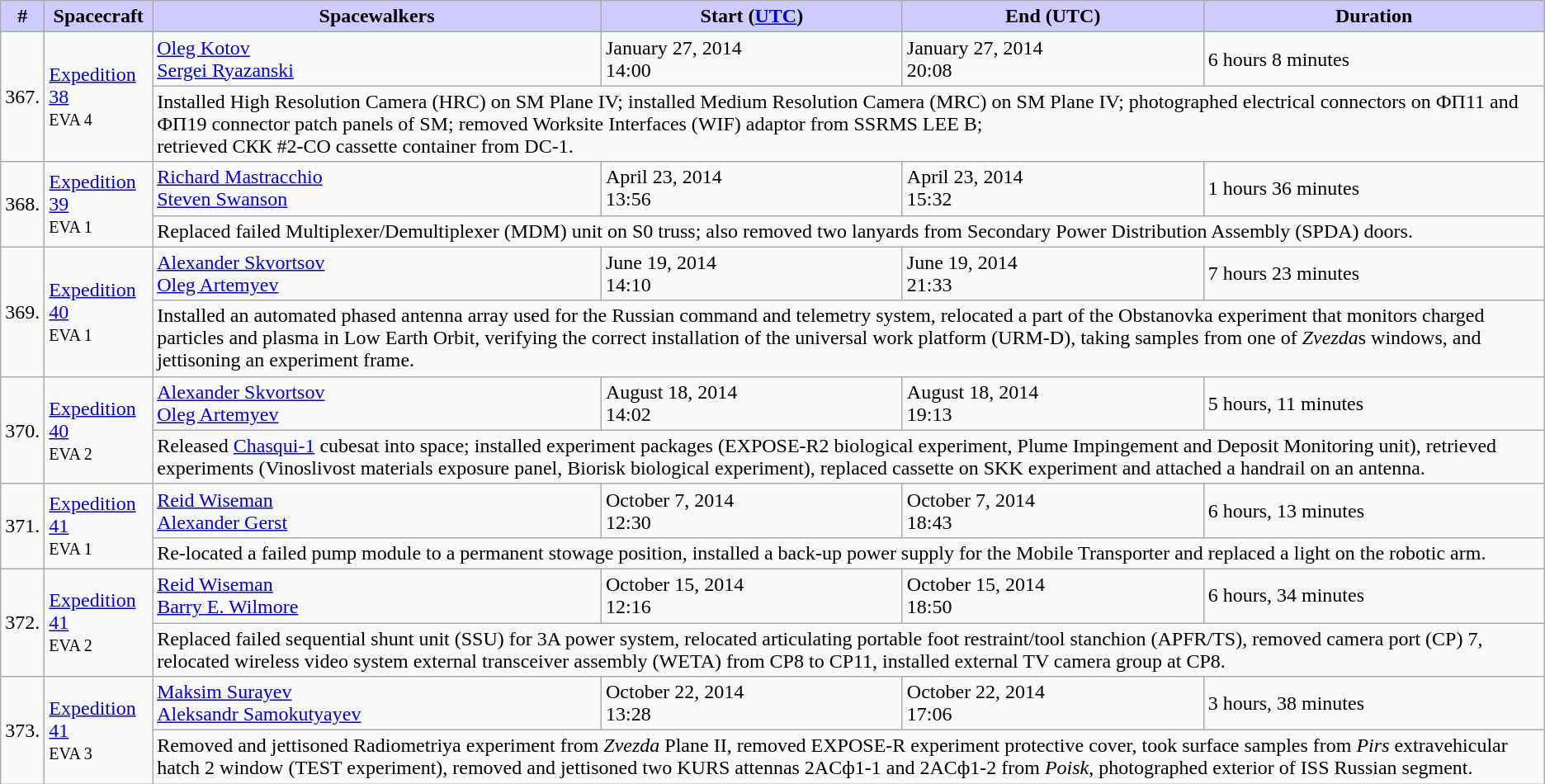<table class="wikitable sticky-header">
<tr>
<th style="background:#ccf;">#</th>
<th style="background:#ccf;">Spacecraft</th>
<th style="background:#ccf;">Spacewalkers</th>
<th style="background:#ccf;">Start (<a href='#'>UTC</a>)</th>
<th style="background:#ccf;">End (UTC)</th>
<th style="background:#ccf;">Duration</th>
</tr>
<tr>
<td rowspan=2>367.</td>
<td rowspan=2><a href='#'>Expedition 38</a><br><small>EVA 4</small><br></td>
<td> <a href='#'>Oleg Kotov</a><br> <a href='#'>Sergei Ryazanski</a></td>
<td>January 27, 2014<br>14:00</td>
<td>January 27, 2014<br>20:08</td>
<td>6 hours 8 minutes</td>
</tr>
<tr>
<td colspan=4>Installed High Resolution Camera (HRC) on SM Plane IV; installed Medium Resolution Camera (MRC) on SM Plane IV; photographed electrical connectors on ФП11 and ФП19 connector patch panels of SM; removed Worksite Interfaces (WIF) adaptor from SSRMS LEE B;<br>retrieved СКК #2-СО cassette container from DC-1.</td>
</tr>
<tr>
<td rowspan=2>368.</td>
<td rowspan=2><a href='#'>Expedition 39</a><br><small>EVA 1</small></td>
<td> <a href='#'>Richard Mastracchio</a><br> <a href='#'>Steven Swanson</a></td>
<td>April 23, 2014<br>13:56</td>
<td>April 23, 2014<br>15:32</td>
<td>1 hours 36 minutes</td>
</tr>
<tr>
<td colspan=4>Replaced failed Multiplexer/Demultiplexer (MDM) unit on S0 truss; also removed two lanyards from Secondary Power Distribution Assembly (SPDA) doors.</td>
</tr>
<tr>
<td rowspan=2>369.</td>
<td rowspan=2><a href='#'>Expedition 40</a><br><small>EVA 1</small><br></td>
<td> <a href='#'>Alexander Skvortsov</a><br> <a href='#'>Oleg Artemyev</a></td>
<td>June 19, 2014<br>14:10</td>
<td>June 19, 2014<br>21:33</td>
<td>7 hours 23 minutes</td>
</tr>
<tr>
<td colspan=4>Installed an automated phased antenna array used for the Russian command and telemetry system, relocated a part of the Obstanovka experiment that monitors charged particles and plasma in Low Earth Orbit, verifying the correct installation of the universal work platform (URM-D), taking samples from one of <em>Zvezda</em>s windows, and jettisoning an experiment frame.</td>
</tr>
<tr>
<td rowspan=2>370.</td>
<td rowspan=2><a href='#'>Expedition 40</a><br><small>EVA 2</small><br></td>
<td> <a href='#'>Alexander Skvortsov</a><br> <a href='#'>Oleg Artemyev</a></td>
<td>August 18, 2014<br>14:02</td>
<td>August 18, 2014<br>19:13</td>
<td>5 hours, 11 minutes</td>
</tr>
<tr>
<td colspan=4>Released <a href='#'>Chasqui-1</a> cubesat into space; installed experiment packages (EXPOSE-R2 biological experiment, Plume Impingement and Deposit Monitoring unit), retrieved experiments (Vinoslivost materials exposure panel, Biorisk biological experiment), replaced cassette on SKK experiment and attached a handrail on an antenna.</td>
</tr>
<tr>
<td rowspan=2>371.</td>
<td rowspan=2><a href='#'>Expedition 41</a><br><small>EVA 1</small><br></td>
<td> <a href='#'>Reid Wiseman</a><br> <a href='#'>Alexander Gerst</a></td>
<td>October 7, 2014<br>12:30</td>
<td>October 7, 2014<br>18:43</td>
<td>6 hours, 13 minutes</td>
</tr>
<tr>
<td colspan=4>Re-located a failed pump module to a permanent stowage position, installed a back-up power supply for the Mobile Transporter and replaced a light on the robotic arm.</td>
</tr>
<tr>
<td rowspan=2>372.</td>
<td rowspan=2><a href='#'>Expedition 41</a><br><small>EVA 2</small><br></td>
<td> <a href='#'>Reid Wiseman</a><br> <a href='#'>Barry E. Wilmore</a></td>
<td>October 15, 2014<br>12:16</td>
<td>October 15, 2014<br>18:50</td>
<td>6 hours, 34 minutes</td>
</tr>
<tr>
<td colspan=4>Replaced failed sequential shunt unit (SSU) for 3A power system, relocated articulating portable foot restraint/tool stanchion (APFR/TS), removed camera port (CP) 7, relocated wireless video system external transceiver assembly (WETA) from CP8 to CP11, installed external TV camera group at CP8.</td>
</tr>
<tr>
<td rowspan=2>373.</td>
<td rowspan=2><a href='#'>Expedition 41</a><br><small>EVA 3</small><br></td>
<td> <a href='#'>Maksim Surayev</a><br> <a href='#'>Aleksandr Samokutyayev</a></td>
<td>October 22, 2014<br>13:28</td>
<td>October 22, 2014<br>17:06</td>
<td>3 hours, 38 minutes</td>
</tr>
<tr>
<td colspan=4>Removed and jettisoned Radiometriya experiment from <em>Zvezda</em> Plane II, removed EXPOSE-R experiment protective cover, took surface samples from <em>Pirs</em> extravehicular hatch 2 window (TEST experiment), removed and jettisoned two KURS attennas 2ACф1-1 and 2ACф1-2 from <em>Poisk</em>, photographed exterior of ISS Russian segment.</td>
</tr>
</table>
